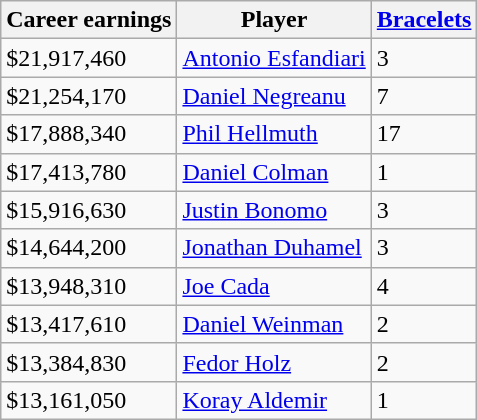<table class="wikitable sortable">
<tr>
<th>Career earnings</th>
<th>Player</th>
<th><a href='#'>Bracelets</a></th>
</tr>
<tr>
<td>$21,917,460</td>
<td> <a href='#'>Antonio Esfandiari</a></td>
<td>3</td>
</tr>
<tr>
<td>$21,254,170</td>
<td> <a href='#'>Daniel Negreanu</a></td>
<td>7</td>
</tr>
<tr>
<td>$17,888,340</td>
<td> <a href='#'>Phil Hellmuth</a></td>
<td>17</td>
</tr>
<tr>
<td>$17,413,780</td>
<td> <a href='#'>Daniel Colman</a></td>
<td>1</td>
</tr>
<tr>
<td>$15,916,630</td>
<td> <a href='#'>Justin Bonomo</a></td>
<td>3</td>
</tr>
<tr>
<td>$14,644,200</td>
<td> <a href='#'>Jonathan Duhamel</a></td>
<td>3</td>
</tr>
<tr>
<td>$13,948,310</td>
<td> <a href='#'>Joe Cada</a></td>
<td>4</td>
</tr>
<tr>
<td>$13,417,610</td>
<td> <a href='#'>Daniel Weinman</a></td>
<td>2</td>
</tr>
<tr>
<td>$13,384,830</td>
<td> <a href='#'>Fedor Holz</a></td>
<td>2</td>
</tr>
<tr>
<td>$13,161,050</td>
<td> <a href='#'>Koray Aldemir</a></td>
<td>1</td>
</tr>
</table>
